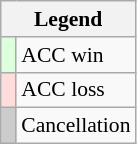<table class="wikitable" style="font-size:90%">
<tr>
<th colspan="2">Legend</th>
</tr>
<tr>
<td style="background:#DDFFDD;"> </td>
<td>ACC win</td>
</tr>
<tr>
<td style="background:#FFDDDD;"> </td>
<td>ACC loss</td>
</tr>
<tr>
<td style="background:#CCCCCC;"> </td>
<td>Cancellation</td>
</tr>
</table>
